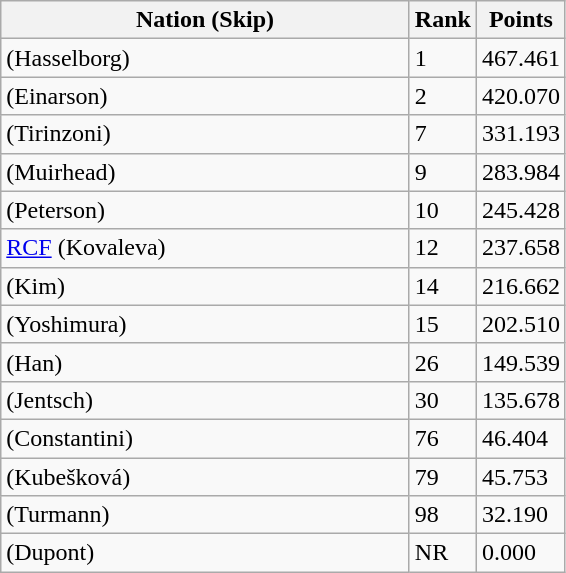<table class="wikitable">
<tr>
<th width=265>Nation (Skip)</th>
<th width=15>Rank</th>
<th width=15>Points</th>
</tr>
<tr>
<td> (Hasselborg)</td>
<td>1</td>
<td>467.461</td>
</tr>
<tr>
<td> (Einarson)</td>
<td>2</td>
<td>420.070</td>
</tr>
<tr>
<td> (Tirinzoni)</td>
<td>7</td>
<td>331.193</td>
</tr>
<tr>
<td> (Muirhead)</td>
<td>9</td>
<td>283.984</td>
</tr>
<tr>
<td> (Peterson)</td>
<td>10</td>
<td>245.428</td>
</tr>
<tr>
<td> <a href='#'>RCF</a> (Kovaleva)</td>
<td>12</td>
<td>237.658</td>
</tr>
<tr>
<td> (Kim)</td>
<td>14</td>
<td>216.662</td>
</tr>
<tr>
<td> (Yoshimura)</td>
<td>15</td>
<td>202.510</td>
</tr>
<tr>
<td> (Han)</td>
<td>26</td>
<td>149.539</td>
</tr>
<tr>
<td> (Jentsch)</td>
<td>30</td>
<td>135.678</td>
</tr>
<tr>
<td> (Constantini)</td>
<td>76</td>
<td>46.404</td>
</tr>
<tr>
<td> (Kubešková)</td>
<td>79</td>
<td>45.753</td>
</tr>
<tr>
<td> (Turmann)</td>
<td>98</td>
<td>32.190</td>
</tr>
<tr>
<td> (Dupont)</td>
<td>NR</td>
<td>0.000</td>
</tr>
</table>
